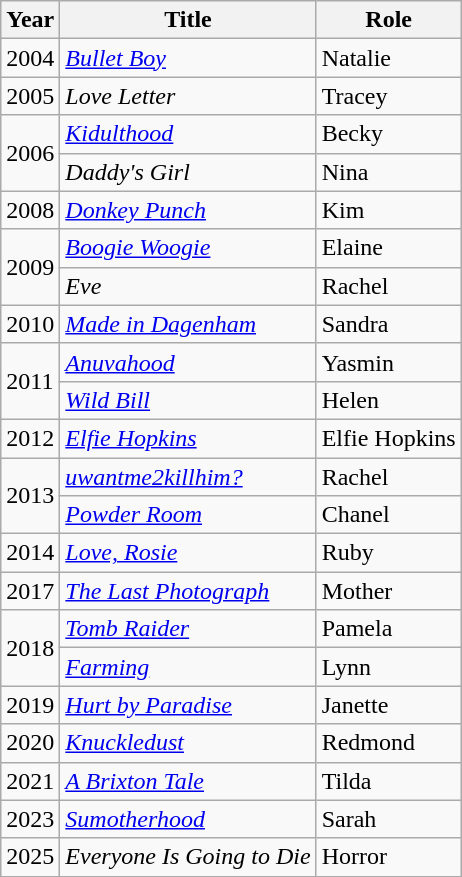<table class="wikitable unsortable">
<tr>
<th>Year</th>
<th>Title</th>
<th>Role</th>
</tr>
<tr>
<td>2004</td>
<td><em><a href='#'>Bullet Boy</a></em></td>
<td>Natalie</td>
</tr>
<tr>
<td>2005</td>
<td><em>Love Letter</em></td>
<td>Tracey</td>
</tr>
<tr>
<td rowspan="2">2006</td>
<td><em><a href='#'>Kidulthood</a></em></td>
<td>Becky</td>
</tr>
<tr>
<td><em>Daddy's Girl</em></td>
<td>Nina</td>
</tr>
<tr>
<td>2008</td>
<td><em><a href='#'>Donkey Punch</a></em></td>
<td>Kim</td>
</tr>
<tr>
<td rowspan="2">2009</td>
<td><em><a href='#'>Boogie Woogie</a></em></td>
<td>Elaine</td>
</tr>
<tr>
<td><em>Eve</em></td>
<td>Rachel</td>
</tr>
<tr>
<td>2010</td>
<td><em><a href='#'>Made in Dagenham</a></em></td>
<td>Sandra</td>
</tr>
<tr>
<td rowspan="2">2011</td>
<td><em><a href='#'>Anuvahood</a></em></td>
<td>Yasmin</td>
</tr>
<tr>
<td><em><a href='#'>Wild Bill</a></em></td>
<td>Helen</td>
</tr>
<tr>
<td>2012</td>
<td><em><a href='#'>Elfie Hopkins</a></em></td>
<td>Elfie Hopkins</td>
</tr>
<tr>
<td rowspan="2">2013</td>
<td><em><a href='#'>uwantme2killhim?</a></em></td>
<td>Rachel</td>
</tr>
<tr>
<td><em><a href='#'>Powder Room</a></em></td>
<td>Chanel</td>
</tr>
<tr>
<td>2014</td>
<td><em><a href='#'>Love, Rosie</a></em></td>
<td>Ruby</td>
</tr>
<tr>
<td>2017</td>
<td><em><a href='#'>The Last Photograph</a></em></td>
<td>Mother</td>
</tr>
<tr>
<td rowspan="2">2018</td>
<td><em><a href='#'>Tomb Raider</a></em></td>
<td>Pamela</td>
</tr>
<tr>
<td><em><a href='#'>Farming</a></em></td>
<td>Lynn</td>
</tr>
<tr>
<td>2019</td>
<td><em><a href='#'>Hurt by Paradise</a></em></td>
<td>Janette</td>
</tr>
<tr>
<td>2020</td>
<td><em><a href='#'>Knuckledust</a></em></td>
<td>Redmond</td>
</tr>
<tr>
<td>2021</td>
<td><em><a href='#'>A Brixton Tale</a></em></td>
<td>Tilda</td>
</tr>
<tr>
<td>2023</td>
<td><em><a href='#'>Sumotherhood</a></em></td>
<td>Sarah</td>
</tr>
<tr>
<td>2025</td>
<td><em>Everyone Is Going to Die</em></td>
<td>Horror </td>
</tr>
</table>
